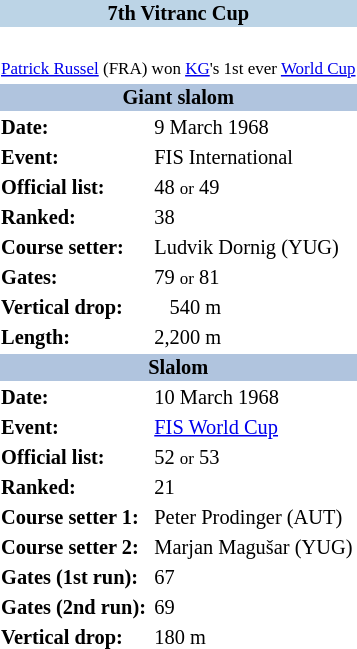<table border=0 class="toccolours float-right" align="right" style="margin:0 0 0.5em 1em; font-size: 85%;">
<tr>
<th bgcolor=#BCD4E6 colspan=2 align="center">7th Vitranc Cup</th>
</tr>
<tr>
<td align="center" colspan=2><br><small><a href='#'>Patrick Russel</a> (FRA) won <a href='#'>KG</a>'s 1st ever <a href='#'>World Cup</a></small></td>
</tr>
<tr>
<th bgcolor=#b0c4de colspan=2 align="center">Giant slalom</th>
</tr>
<tr>
<td><strong>Date:</strong></td>
<td>9 March 1968</td>
</tr>
<tr>
<td><strong>Event:</strong></td>
<td>FIS International</td>
</tr>
<tr>
<td><strong>Official list:</strong></td>
<td>48 <small>or</small> 49</td>
</tr>
<tr>
<td><strong>Ranked:</strong></td>
<td>38</td>
</tr>
<tr>
<td><strong>Course setter:</strong></td>
<td>Ludvik Dornig (YUG)</td>
</tr>
<tr>
<td><strong>Gates:</strong></td>
<td>79 <small>or</small> 81</td>
</tr>
<tr>
<td><strong>Vertical drop:</strong></td>
<td>   540 m</td>
</tr>
<tr>
<td><strong>Length:</strong></td>
<td>2,200 m</td>
</tr>
<tr>
<th bgcolor=#b0c4de colspan=2 align="center">Slalom</th>
</tr>
<tr>
<td><strong>Date:</strong></td>
<td>10 March 1968</td>
</tr>
<tr>
<td><strong>Event:</strong></td>
<td><a href='#'>FIS World Cup</a></td>
</tr>
<tr>
<td><strong>Official list:</strong></td>
<td>52 <small>or</small> 53</td>
</tr>
<tr>
<td><strong>Ranked:</strong></td>
<td>21</td>
</tr>
<tr>
<td><strong>Course setter 1:</strong></td>
<td>Peter Prodinger (AUT)</td>
</tr>
<tr>
<td><strong>Course setter 2:</strong></td>
<td>Marjan Magušar (YUG)</td>
</tr>
<tr>
<td><strong>Gates (1st run):</strong></td>
<td>67</td>
</tr>
<tr>
<td><strong>Gates (2nd run):</strong></td>
<td>69</td>
</tr>
<tr>
<td><strong>Vertical drop:</strong></td>
<td>180 m</td>
</tr>
</table>
